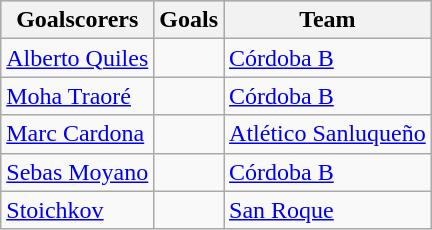<table class="wikitable sortable" class="wikitable">
<tr style="background:#ccc; text-align:center;">
<th>Goalscorers</th>
<th>Goals</th>
<th>Team</th>
</tr>
<tr>
<td> <a href='#'>Alberto Quiles</a></td>
<td></td>
<td><a href='#'>Córdoba B</a></td>
</tr>
<tr>
<td> <a href='#'>Moha Traoré</a></td>
<td></td>
<td><a href='#'>Córdoba B</a></td>
</tr>
<tr>
<td> <a href='#'>Marc Cardona</a></td>
<td></td>
<td><a href='#'>Atlético Sanluqueño</a></td>
</tr>
<tr>
<td> <a href='#'>Sebas Moyano</a></td>
<td></td>
<td><a href='#'>Córdoba B</a></td>
</tr>
<tr>
<td> <a href='#'>Stoichkov</a></td>
<td></td>
<td><a href='#'>San Roque</a></td>
</tr>
</table>
